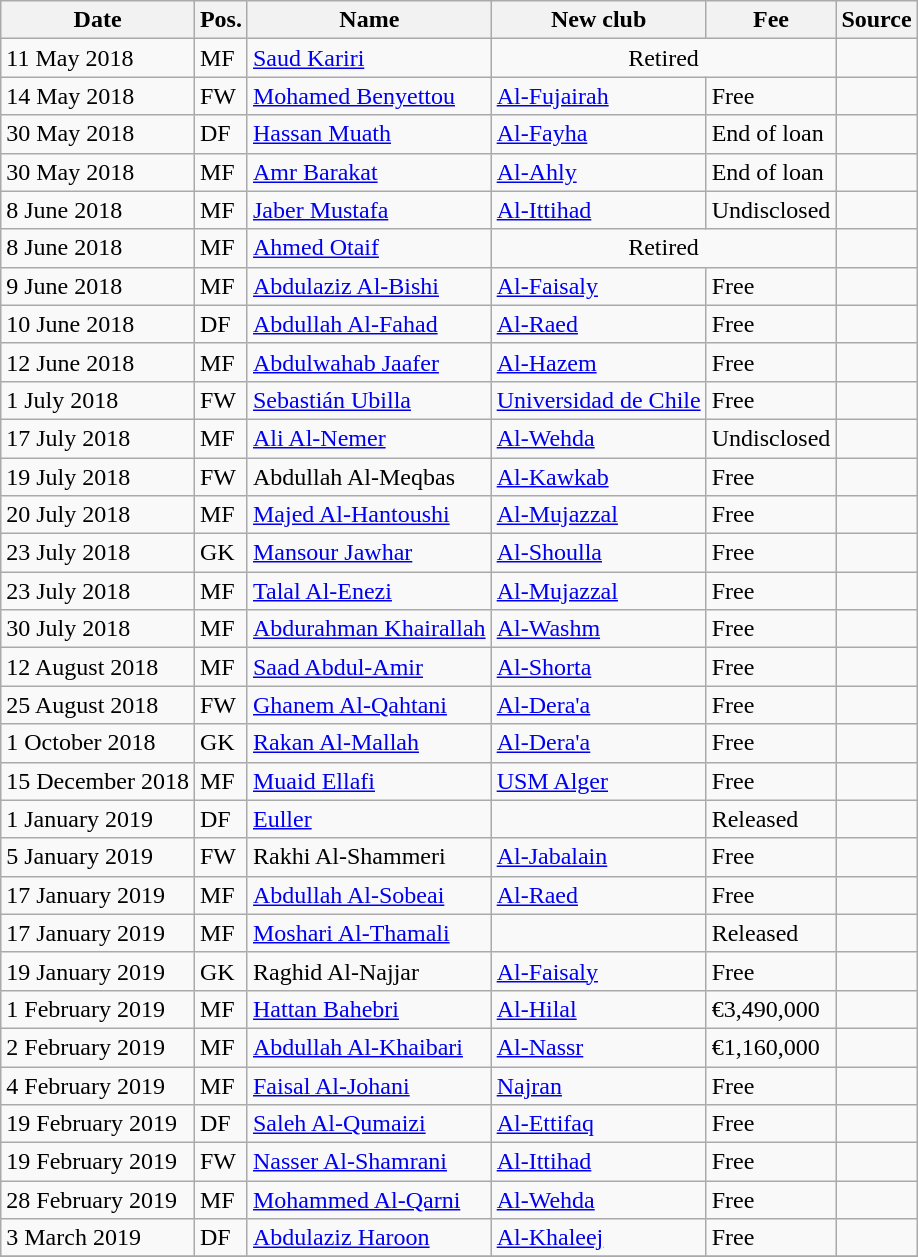<table class="wikitable" style="text-align:left">
<tr>
<th>Date</th>
<th>Pos.</th>
<th>Name</th>
<th>New club</th>
<th>Fee</th>
<th>Source</th>
</tr>
<tr>
<td>11 May 2018</td>
<td>MF</td>
<td> <a href='#'>Saud Kariri</a></td>
<td colspan="2" style="text-align:center;">Retired</td>
<td></td>
</tr>
<tr>
<td>14 May 2018</td>
<td>FW</td>
<td> <a href='#'>Mohamed Benyettou</a></td>
<td> <a href='#'>Al-Fujairah</a></td>
<td>Free</td>
<td></td>
</tr>
<tr>
<td>30 May 2018</td>
<td>DF</td>
<td> <a href='#'>Hassan Muath</a></td>
<td> <a href='#'>Al-Fayha</a></td>
<td>End of loan</td>
<td></td>
</tr>
<tr>
<td>30 May 2018</td>
<td>MF</td>
<td> <a href='#'>Amr Barakat</a></td>
<td> <a href='#'>Al-Ahly</a></td>
<td>End of loan</td>
<td></td>
</tr>
<tr>
<td>8 June 2018</td>
<td>MF</td>
<td> <a href='#'>Jaber Mustafa</a></td>
<td> <a href='#'>Al-Ittihad</a></td>
<td>Undisclosed</td>
<td></td>
</tr>
<tr>
<td>8 June 2018</td>
<td>MF</td>
<td> <a href='#'>Ahmed Otaif</a></td>
<td colspan="2" style="text-align:center;">Retired</td>
<td></td>
</tr>
<tr>
<td>9 June 2018</td>
<td>MF</td>
<td> <a href='#'>Abdulaziz Al-Bishi</a></td>
<td> <a href='#'>Al-Faisaly</a></td>
<td>Free</td>
<td></td>
</tr>
<tr>
<td>10 June 2018</td>
<td>DF</td>
<td> <a href='#'>Abdullah Al-Fahad</a></td>
<td> <a href='#'>Al-Raed</a></td>
<td>Free</td>
<td></td>
</tr>
<tr>
<td>12 June 2018</td>
<td>MF</td>
<td> <a href='#'>Abdulwahab Jaafer</a></td>
<td> <a href='#'>Al-Hazem</a></td>
<td>Free</td>
<td></td>
</tr>
<tr>
<td>1 July 2018</td>
<td>FW</td>
<td> <a href='#'>Sebastián Ubilla</a></td>
<td> <a href='#'>Universidad de Chile</a></td>
<td>Free</td>
<td></td>
</tr>
<tr>
<td>17 July 2018</td>
<td>MF</td>
<td> <a href='#'>Ali Al-Nemer</a></td>
<td> <a href='#'>Al-Wehda</a></td>
<td>Undisclosed</td>
<td></td>
</tr>
<tr>
<td>19 July 2018</td>
<td>FW</td>
<td> Abdullah Al-Meqbas</td>
<td> <a href='#'>Al-Kawkab</a></td>
<td>Free</td>
<td></td>
</tr>
<tr>
<td>20 July 2018</td>
<td>MF</td>
<td> <a href='#'>Majed Al-Hantoushi</a></td>
<td> <a href='#'>Al-Mujazzal</a></td>
<td>Free</td>
<td></td>
</tr>
<tr>
<td>23 July 2018</td>
<td>GK</td>
<td> <a href='#'>Mansour Jawhar</a></td>
<td> <a href='#'>Al-Shoulla</a></td>
<td>Free</td>
<td></td>
</tr>
<tr>
<td>23 July 2018</td>
<td>MF</td>
<td> <a href='#'>Talal Al-Enezi</a></td>
<td> <a href='#'>Al-Mujazzal</a></td>
<td>Free</td>
<td></td>
</tr>
<tr>
<td>30 July 2018</td>
<td>MF</td>
<td> <a href='#'>Abdurahman Khairallah</a></td>
<td> <a href='#'>Al-Washm</a></td>
<td>Free</td>
<td></td>
</tr>
<tr>
<td>12 August 2018</td>
<td>MF</td>
<td> <a href='#'>Saad Abdul-Amir</a></td>
<td> <a href='#'>Al-Shorta</a></td>
<td>Free</td>
<td></td>
</tr>
<tr>
<td>25 August 2018</td>
<td>FW</td>
<td> <a href='#'>Ghanem Al-Qahtani</a></td>
<td> <a href='#'>Al-Dera'a</a></td>
<td>Free</td>
<td></td>
</tr>
<tr>
<td>1 October 2018</td>
<td>GK</td>
<td> <a href='#'>Rakan Al-Mallah</a></td>
<td> <a href='#'>Al-Dera'a</a></td>
<td>Free</td>
<td></td>
</tr>
<tr>
<td>15 December 2018</td>
<td>MF</td>
<td> <a href='#'>Muaid Ellafi</a></td>
<td> <a href='#'>USM Alger</a></td>
<td>Free</td>
<td></td>
</tr>
<tr>
<td>1 January 2019</td>
<td>DF</td>
<td> <a href='#'>Euller</a></td>
<td></td>
<td>Released</td>
<td></td>
</tr>
<tr>
<td>5 January 2019</td>
<td>FW</td>
<td> Rakhi Al-Shammeri</td>
<td> <a href='#'>Al-Jabalain</a></td>
<td>Free</td>
<td></td>
</tr>
<tr>
<td>17 January 2019</td>
<td>MF</td>
<td> <a href='#'>Abdullah Al-Sobeai</a></td>
<td> <a href='#'>Al-Raed</a></td>
<td>Free</td>
<td></td>
</tr>
<tr>
<td>17 January 2019</td>
<td>MF</td>
<td> <a href='#'>Moshari Al-Thamali</a></td>
<td></td>
<td>Released</td>
<td></td>
</tr>
<tr>
<td>19 January 2019</td>
<td>GK</td>
<td> Raghid Al-Najjar</td>
<td> <a href='#'>Al-Faisaly</a></td>
<td>Free</td>
<td></td>
</tr>
<tr>
<td>1 February 2019</td>
<td>MF</td>
<td> <a href='#'>Hattan Bahebri</a></td>
<td> <a href='#'>Al-Hilal</a></td>
<td>€3,490,000</td>
<td></td>
</tr>
<tr>
<td>2 February 2019</td>
<td>MF</td>
<td> <a href='#'>Abdullah Al-Khaibari</a></td>
<td> <a href='#'>Al-Nassr</a></td>
<td>€1,160,000</td>
<td></td>
</tr>
<tr>
<td>4 February 2019</td>
<td>MF</td>
<td> <a href='#'>Faisal Al-Johani</a></td>
<td> <a href='#'>Najran</a></td>
<td>Free</td>
<td></td>
</tr>
<tr>
<td>19 February 2019</td>
<td>DF</td>
<td> <a href='#'>Saleh Al-Qumaizi</a></td>
<td> <a href='#'>Al-Ettifaq</a></td>
<td>Free</td>
<td></td>
</tr>
<tr>
<td>19 February 2019</td>
<td>FW</td>
<td> <a href='#'>Nasser Al-Shamrani</a></td>
<td> <a href='#'>Al-Ittihad</a></td>
<td>Free</td>
<td></td>
</tr>
<tr>
<td>28 February 2019</td>
<td>MF</td>
<td> <a href='#'>Mohammed Al-Qarni</a></td>
<td> <a href='#'>Al-Wehda</a></td>
<td>Free</td>
<td></td>
</tr>
<tr>
<td>3 March 2019</td>
<td>DF</td>
<td> <a href='#'>Abdulaziz Haroon</a></td>
<td> <a href='#'>Al-Khaleej</a></td>
<td>Free</td>
<td></td>
</tr>
<tr>
</tr>
</table>
